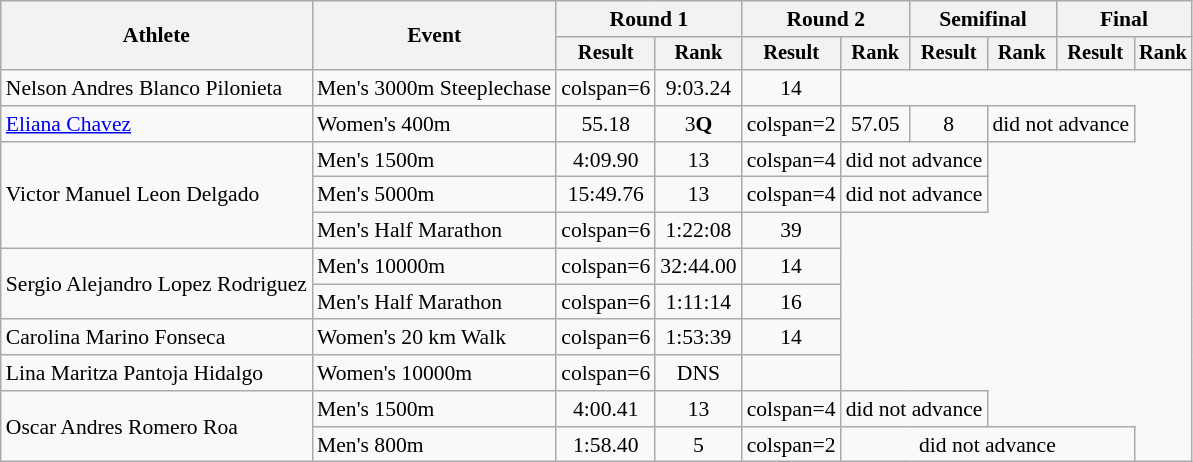<table class="wikitable" style="font-size:90%">
<tr>
<th rowspan="2">Athlete</th>
<th rowspan="2">Event</th>
<th colspan="2">Round 1</th>
<th colspan="2">Round 2</th>
<th colspan="2">Semifinal</th>
<th colspan="2">Final</th>
</tr>
<tr style="font-size:95%">
<th>Result</th>
<th>Rank</th>
<th>Result</th>
<th>Rank</th>
<th>Result</th>
<th>Rank</th>
<th>Result</th>
<th>Rank</th>
</tr>
<tr align=center>
<td align=left>Nelson Andres Blanco Pilonieta</td>
<td align=left>Men's 3000m Steeplechase</td>
<td>colspan=6 </td>
<td>9:03.24</td>
<td>14</td>
</tr>
<tr align=center>
<td align=left><a href='#'>Eliana Chavez</a></td>
<td align=left>Women's 400m</td>
<td>55.18</td>
<td>3<strong>Q</strong></td>
<td>colspan=2 </td>
<td>57.05</td>
<td>8</td>
<td colspan=2>did not advance</td>
</tr>
<tr align=center>
<td align=left rowspan=3>Victor Manuel Leon Delgado</td>
<td align=left>Men's 1500m</td>
<td>4:09.90</td>
<td>13</td>
<td>colspan=4 </td>
<td colspan=2>did not advance</td>
</tr>
<tr align=center>
<td align=left>Men's 5000m</td>
<td>15:49.76</td>
<td>13</td>
<td>colspan=4 </td>
<td colspan=2>did not advance</td>
</tr>
<tr align=center>
<td align=left>Men's Half Marathon</td>
<td>colspan=6 </td>
<td>1:22:08</td>
<td>39</td>
</tr>
<tr align=center>
<td align=left rowspan=2>Sergio Alejandro Lopez Rodriguez</td>
<td align=left>Men's 10000m</td>
<td>colspan=6 </td>
<td>32:44.00</td>
<td>14</td>
</tr>
<tr align=center>
<td align=left>Men's Half Marathon</td>
<td>colspan=6 </td>
<td>1:11:14</td>
<td>16</td>
</tr>
<tr align=center>
<td align=left>Carolina Marino Fonseca</td>
<td align=left>Women's 20 km Walk</td>
<td>colspan=6 </td>
<td>1:53:39</td>
<td>14</td>
</tr>
<tr align=center>
<td align=left>Lina Maritza Pantoja Hidalgo</td>
<td align=left>Women's 10000m</td>
<td>colspan=6 </td>
<td>DNS</td>
<td></td>
</tr>
<tr align=center>
<td align=left rowspan=2>Oscar Andres Romero Roa</td>
<td align=left>Men's 1500m</td>
<td>4:00.41</td>
<td>13</td>
<td>colspan=4 </td>
<td colspan=2>did not advance</td>
</tr>
<tr align=center>
<td align=left>Men's 800m</td>
<td>1:58.40</td>
<td>5</td>
<td>colspan=2 </td>
<td colspan=4>did not advance</td>
</tr>
</table>
